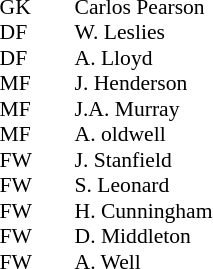<table style="font-size: 90%" cellspacing="0" cellpadding="0" align=center>
<tr>
<th width=25></th>
<th width=25></th>
</tr>
<tr>
<td>GK</td>
<td></td>
<td> Carlos Pearson</td>
</tr>
<tr>
<td>DF</td>
<td></td>
<td>W. Leslies</td>
</tr>
<tr>
<td>DF</td>
<td></td>
<td>A. Lloyd</td>
</tr>
<tr>
<td>MF</td>
<td></td>
<td>J. Henderson</td>
</tr>
<tr>
<td>MF</td>
<td></td>
<td>J.A. Murray</td>
</tr>
<tr>
<td>MF</td>
<td></td>
<td>A. oldwell</td>
</tr>
<tr>
<td>FW</td>
<td></td>
<td>J. Stanfield</td>
</tr>
<tr>
<td>FW</td>
<td></td>
<td>S. Leonard</td>
</tr>
<tr>
<td>FW</td>
<td></td>
<td>H. Cunningham</td>
</tr>
<tr>
<td>FW</td>
<td></td>
<td>D. Middleton</td>
</tr>
<tr>
<td>FW</td>
<td></td>
<td>A. Well</td>
</tr>
<tr>
</tr>
</table>
